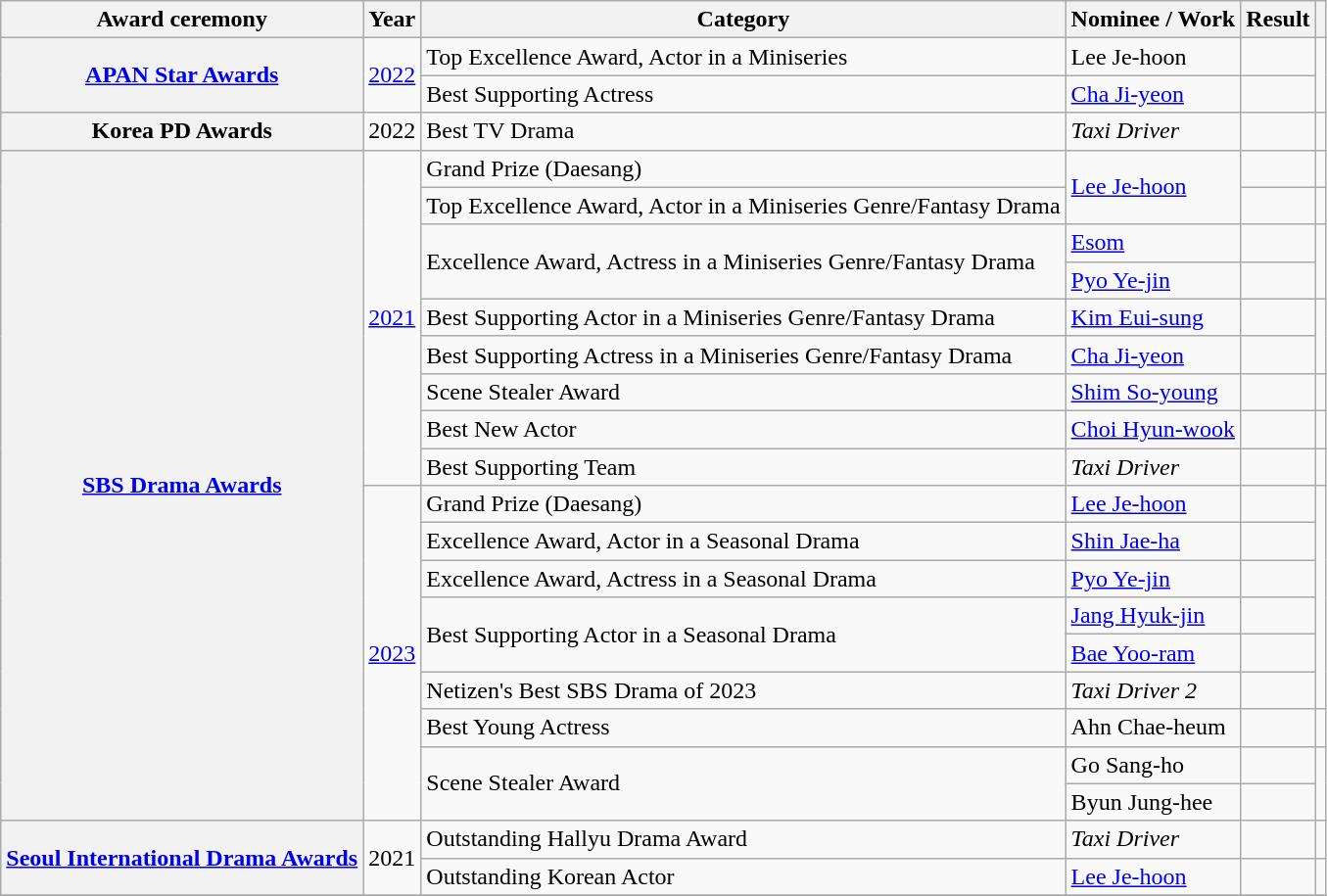<table class="wikitable plainrowheaders sortable">
<tr>
<th scope="col">Award ceremony</th>
<th scope="col">Year</th>
<th scope="col">Category</th>
<th scope="col">Nominee / Work</th>
<th scope="col">Result</th>
<th scope="col" class="unsortable"></th>
</tr>
<tr>
<th scope="row"  rowspan="2"><a href='#'>APAN Star Awards</a></th>
<td rowspan="2"><a href='#'>2022</a></td>
<td>Top Excellence Award, Actor in a Miniseries</td>
<td>Lee Je-hoon</td>
<td></td>
<td rowspan="2"></td>
</tr>
<tr>
<td>Best Supporting Actress</td>
<td><a href='#'>Cha Ji-yeon</a></td>
<td></td>
</tr>
<tr>
<th scope="row"  rowspan="1">Korea PD Awards</th>
<td>2022</td>
<td>Best TV Drama</td>
<td><em>Taxi Driver</em></td>
<td></td>
<td></td>
</tr>
<tr>
<th scope="row" rowspan="18"><a href='#'>SBS Drama Awards</a></th>
<td rowspan="9"><a href='#'>2021</a></td>
<td>Grand Prize (Daesang)</td>
<td rowspan="2"><a href='#'>Lee Je-hoon</a></td>
<td></td>
<td></td>
</tr>
<tr>
<td>Top Excellence Award, Actor in a Miniseries Genre/Fantasy Drama</td>
<td></td>
<td></td>
</tr>
<tr>
<td rowspan="2">Excellence Award, Actress in a Miniseries Genre/Fantasy Drama</td>
<td><a href='#'>Esom</a></td>
<td></td>
<td rowspan="2"></td>
</tr>
<tr>
<td><a href='#'>Pyo Ye-jin</a></td>
<td></td>
</tr>
<tr>
<td>Best Supporting Actor in a Miniseries Genre/Fantasy Drama</td>
<td><a href='#'>Kim Eui-sung</a></td>
<td></td>
<td rowspan="2"></td>
</tr>
<tr>
<td>Best Supporting Actress in a Miniseries Genre/Fantasy Drama</td>
<td><a href='#'>Cha Ji-yeon</a></td>
<td></td>
</tr>
<tr>
<td>Scene Stealer Award</td>
<td><a href='#'>Shim So-young</a></td>
<td></td>
<td></td>
</tr>
<tr>
<td>Best New Actor</td>
<td><a href='#'>Choi Hyun-wook</a></td>
<td></td>
<td></td>
</tr>
<tr>
<td>Best Supporting Team</td>
<td><em>Taxi Driver</em></td>
<td></td>
<td></td>
</tr>
<tr>
<td rowspan="9"><a href='#'>2023</a></td>
<td>Grand Prize (Daesang)</td>
<td rowspan="1"><a href='#'>Lee Je-hoon</a></td>
<td></td>
<td style="text-align:center" rowspan="6"></td>
</tr>
<tr>
<td>Excellence Award, Actor in a Seasonal Drama</td>
<td><a href='#'>Shin Jae-ha</a></td>
<td></td>
</tr>
<tr>
<td>Excellence Award, Actress in a Seasonal Drama</td>
<td><a href='#'>Pyo Ye-jin</a></td>
<td></td>
</tr>
<tr>
<td rowspan="2">Best Supporting Actor in a Seasonal Drama</td>
<td><a href='#'>Jang Hyuk-jin</a></td>
<td></td>
</tr>
<tr>
<td><a href='#'>Bae Yoo-ram</a></td>
<td></td>
</tr>
<tr>
<td>Netizen's Best SBS Drama of 2023</td>
<td><em>Taxi Driver 2</em></td>
<td></td>
</tr>
<tr>
<td>Best Young Actress</td>
<td>Ahn Chae-heum</td>
<td></td>
<td></td>
</tr>
<tr>
<td rowspan="2">Scene Stealer Award</td>
<td>Go Sang-ho</td>
<td></td>
<td rowspan="2"></td>
</tr>
<tr>
<td>Byun Jung-hee</td>
<td></td>
</tr>
<tr>
<th scope="row" rowspan="2"><a href='#'>Seoul International Drama Awards</a></th>
<td rowspan="2">2021</td>
<td>Outstanding Hallyu Drama Award</td>
<td><em>Taxi Driver</em></td>
<td></td>
<td></td>
</tr>
<tr>
<td>Outstanding Korean Actor</td>
<td rowspan="1"><a href='#'>Lee Je-hoon</a></td>
<td></td>
<td></td>
</tr>
<tr>
</tr>
</table>
